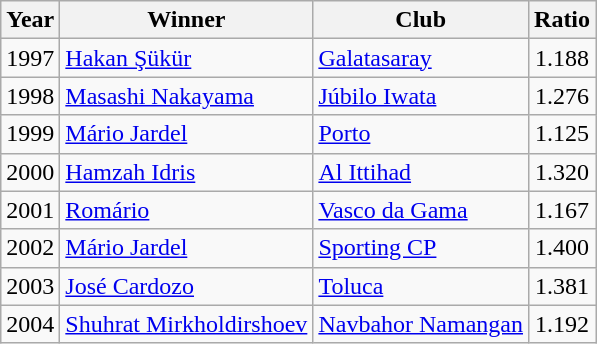<table class="wikitable">
<tr>
<th>Year</th>
<th>Winner</th>
<th>Club</th>
<th>Ratio</th>
</tr>
<tr>
<td align="center">1997</td>
<td> <a href='#'>Hakan Şükür</a></td>
<td> <a href='#'>Galatasaray</a></td>
<td align="center">1.188</td>
</tr>
<tr>
<td align="center">1998</td>
<td> <a href='#'>Masashi Nakayama</a></td>
<td> <a href='#'>Júbilo Iwata</a></td>
<td align="center">1.276</td>
</tr>
<tr>
<td align="center">1999</td>
<td> <a href='#'>Mário Jardel</a></td>
<td> <a href='#'>Porto</a></td>
<td align="center">1.125</td>
</tr>
<tr>
<td align="center">2000</td>
<td> <a href='#'>Hamzah Idris</a></td>
<td> <a href='#'>Al Ittihad</a></td>
<td align="center">1.320</td>
</tr>
<tr>
<td align="center">2001</td>
<td> <a href='#'>Romário</a></td>
<td> <a href='#'>Vasco da Gama</a></td>
<td align="center">1.167</td>
</tr>
<tr>
<td align="center">2002</td>
<td> <a href='#'>Mário Jardel</a></td>
<td> <a href='#'>Sporting CP</a></td>
<td align="center">1.400</td>
</tr>
<tr>
<td align="center">2003</td>
<td> <a href='#'>José Cardozo</a></td>
<td> <a href='#'>Toluca</a></td>
<td align="center">1.381</td>
</tr>
<tr>
<td align="center">2004</td>
<td> <a href='#'>Shuhrat Mirkholdirshoev</a></td>
<td> <a href='#'>Navbahor Namangan</a></td>
<td align="center">1.192</td>
</tr>
</table>
